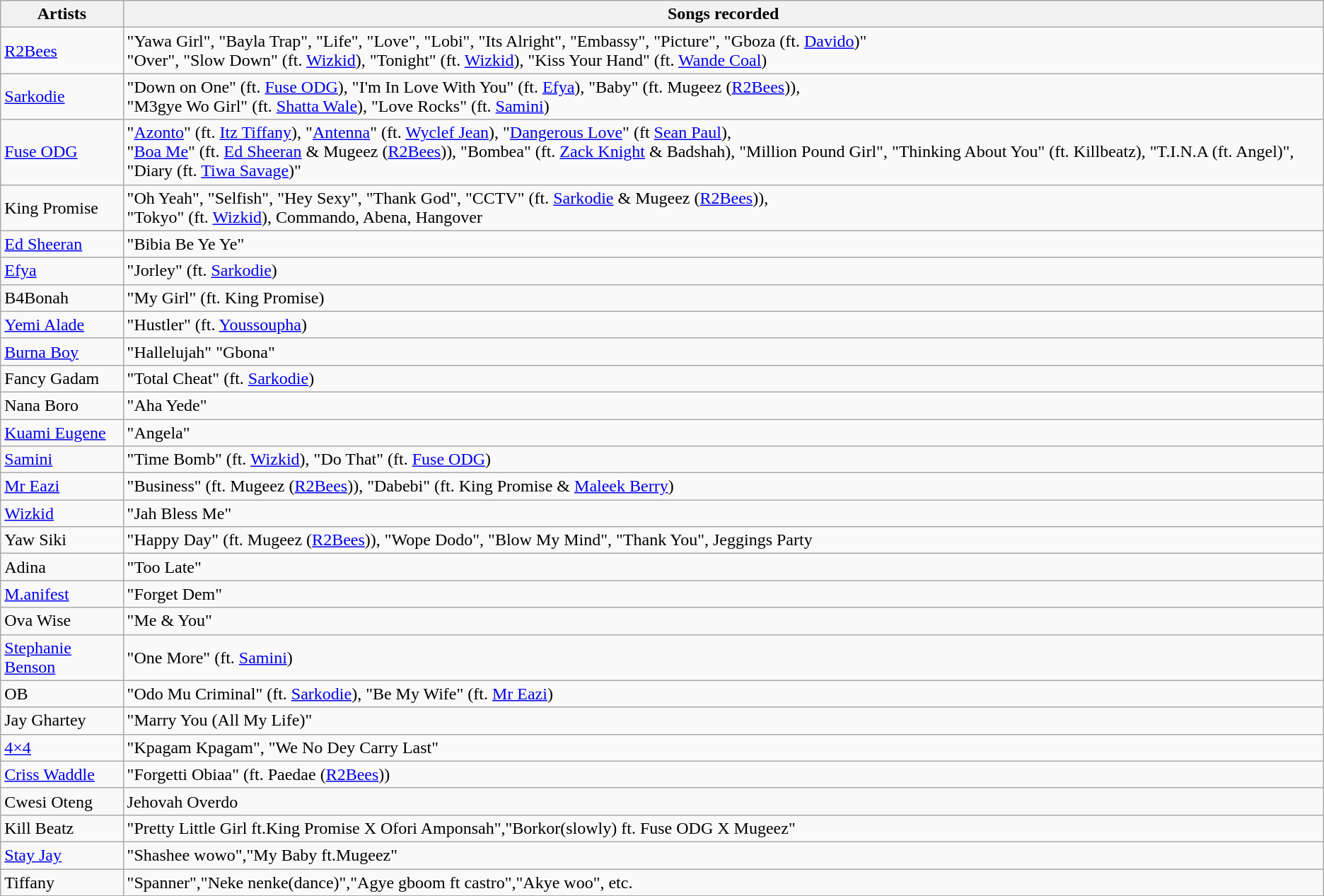<table class="wikitable sortable">
<tr>
<th>Artists</th>
<th>Songs recorded</th>
</tr>
<tr>
<td><a href='#'>R2Bees</a></td>
<td>"Yawa Girl", "Bayla Trap", "Life", "Love", "Lobi", "Its Alright", "Embassy", "Picture", "Gboza (ft. <a href='#'>Davido</a>)"<br>"Over", "Slow Down" (ft. <a href='#'>Wizkid</a>), "Tonight" (ft. <a href='#'>Wizkid</a>), "Kiss Your Hand" (ft. <a href='#'>Wande Coal</a>)</td>
</tr>
<tr>
<td><a href='#'>Sarkodie</a></td>
<td>"Down on One" (ft. <a href='#'>Fuse ODG</a>), "I'm In Love With You" (ft. <a href='#'>Efya</a>), "Baby" (ft. Mugeez (<a href='#'>R2Bees</a>)),<br>"M3gye Wo Girl" (ft. <a href='#'>Shatta Wale</a>), "Love Rocks" (ft. <a href='#'>Samini</a>)</td>
</tr>
<tr>
<td><a href='#'>Fuse ODG</a></td>
<td>"<a href='#'>Azonto</a>" (ft. <a href='#'>Itz Tiffany</a>), "<a href='#'>Antenna</a>" (ft. <a href='#'>Wyclef Jean</a>), "<a href='#'>Dangerous Love</a>" (ft <a href='#'>Sean Paul</a>),<br>"<a href='#'>Boa Me</a>" (ft. <a href='#'>Ed Sheeran</a> & Mugeez (<a href='#'>R2Bees</a>)), "Bombea" (ft. <a href='#'>Zack Knight</a> & Badshah), "Million Pound Girl", "Thinking About You" (ft. Killbeatz),
"T.I.N.A (ft. Angel)", "Diary (ft. <a href='#'>Tiwa Savage</a>)"</td>
</tr>
<tr>
<td>King Promise</td>
<td>"Oh Yeah", "Selfish", "Hey Sexy", "Thank God", "CCTV" (ft. <a href='#'>Sarkodie</a>  & Mugeez (<a href='#'>R2Bees</a>)),<br>"Tokyo" (ft. <a href='#'>Wizkid</a>), Commando, Abena, Hangover</td>
</tr>
<tr>
<td><a href='#'>Ed Sheeran</a></td>
<td>"Bibia Be Ye Ye"</td>
</tr>
<tr>
<td><a href='#'>Efya</a></td>
<td>"Jorley" (ft. <a href='#'>Sarkodie</a>)</td>
</tr>
<tr>
<td>B4Bonah</td>
<td>"My Girl" (ft. King Promise)</td>
</tr>
<tr>
<td><a href='#'>Yemi Alade</a></td>
<td>"Hustler" (ft. <a href='#'>Youssoupha</a>)</td>
</tr>
<tr>
<td><a href='#'>Burna Boy</a></td>
<td>"Hallelujah" "Gbona"</td>
</tr>
<tr>
<td>Fancy Gadam</td>
<td>"Total Cheat" (ft. <a href='#'>Sarkodie</a>)</td>
</tr>
<tr>
<td>Nana Boro</td>
<td>"Aha Yede"</td>
</tr>
<tr>
<td><a href='#'>Kuami Eugene</a></td>
<td>"Angela"</td>
</tr>
<tr>
<td><a href='#'>Samini</a></td>
<td>"Time Bomb" (ft. <a href='#'>Wizkid</a>), "Do That" (ft. <a href='#'>Fuse ODG</a>)</td>
</tr>
<tr>
<td><a href='#'>Mr Eazi</a></td>
<td>"Business" (ft. Mugeez (<a href='#'>R2Bees</a>)), "Dabebi" (ft. King Promise & <a href='#'>Maleek Berry</a>)</td>
</tr>
<tr>
<td><a href='#'>Wizkid</a></td>
<td>"Jah Bless Me"</td>
</tr>
<tr>
<td>Yaw Siki</td>
<td>"Happy Day" (ft. Mugeez (<a href='#'>R2Bees</a>)), "Wope Dodo", "Blow My Mind", "Thank You", Jeggings Party</td>
</tr>
<tr>
<td>Adina</td>
<td>"Too Late"</td>
</tr>
<tr>
<td><a href='#'>M.anifest</a></td>
<td>"Forget Dem"</td>
</tr>
<tr>
<td>Ova Wise</td>
<td>"Me & You"</td>
</tr>
<tr>
<td><a href='#'>Stephanie Benson</a></td>
<td>"One More" (ft. <a href='#'>Samini</a>)</td>
</tr>
<tr>
<td>OB</td>
<td>"Odo Mu Criminal" (ft. <a href='#'>Sarkodie</a>), "Be My Wife" (ft. <a href='#'>Mr Eazi</a>)</td>
</tr>
<tr>
<td>Jay Ghartey</td>
<td>"Marry You (All My Life)"</td>
</tr>
<tr>
<td><a href='#'>4×4</a></td>
<td>"Kpagam Kpagam", "We No Dey Carry Last"</td>
</tr>
<tr>
<td><a href='#'>Criss Waddle</a></td>
<td>"Forgetti Obiaa" (ft. Paedae (<a href='#'>R2Bees</a>))</td>
</tr>
<tr>
<td>Cwesi Oteng</td>
<td>Jehovah Overdo</td>
</tr>
<tr>
<td>Kill Beatz</td>
<td>"Pretty Little Girl ft.King Promise X Ofori Amponsah","Borkor(slowly) ft. Fuse ODG X Mugeez"</td>
</tr>
<tr>
<td><a href='#'>Stay Jay</a></td>
<td>"Shashee wowo","My Baby ft.Mugeez"</td>
</tr>
<tr>
<td>Tiffany</td>
<td>"Spanner","Neke nenke(dance)","Agye gboom ft castro","Akye woo", etc.</td>
</tr>
</table>
